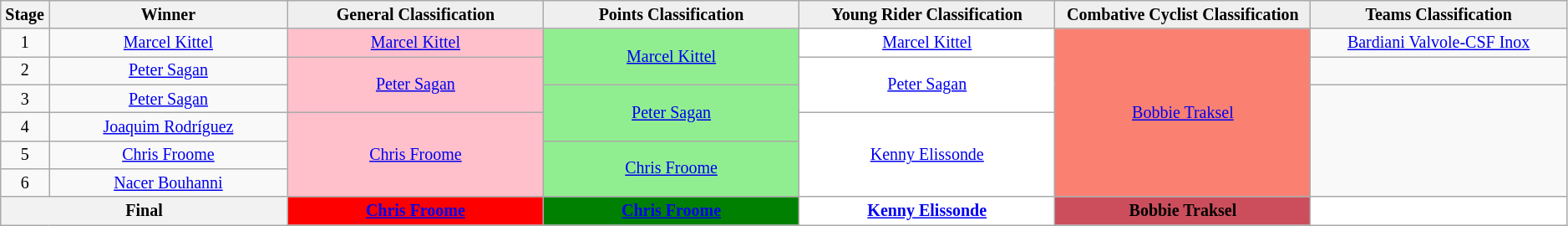<table class="wikitable" style="text-align: center; font-size:smaller;">
<tr style="background-color: #efefef;">
<th width="1%">Stage</th>
<th width="14%">Winner</th>
<th style="background:#EFEFEF;" width="15%">General Classification<br></th>
<th style="background:#EFEFEF;" width="15%">Points Classification<br></th>
<th style="background:#EFEFEF"  width="15%">Young Rider Classification<br></th>
<th style="background:#EFEFEF"  width="15%">Combative Cyclist Classification<br></th>
<th style="background:#EFEFEF;" width="15%">Teams Classification</th>
</tr>
<tr>
<td>1</td>
<td><a href='#'>Marcel Kittel</a></td>
<td style="background:pink;"><a href='#'>Marcel Kittel</a></td>
<td style="background:lightgreen;" rowspan=2><a href='#'>Marcel Kittel</a></td>
<td style="background:white;"><a href='#'>Marcel Kittel</a></td>
<td style="background:salmon;" rowspan=6><a href='#'>Bobbie Traksel</a></td>
<td style="background:offwhite;"><a href='#'>Bardiani Valvole-CSF Inox</a></td>
</tr>
<tr>
<td>2</td>
<td><a href='#'>Peter Sagan</a></td>
<td style="background:pink;" rowspan=2><a href='#'>Peter Sagan</a></td>
<td style="background:white;" rowspan=2><a href='#'>Peter Sagan</a></td>
<td style="background:offwhite;"></td>
</tr>
<tr>
<td>3</td>
<td><a href='#'>Peter Sagan</a></td>
<td style="background:lightgreen;" rowspan=2><a href='#'>Peter Sagan</a></td>
<td style="background:offwhite;" rowspan=4></td>
</tr>
<tr>
<td>4</td>
<td><a href='#'>Joaquim Rodríguez</a></td>
<td style="background:pink;" rowspan=3><a href='#'>Chris Froome</a></td>
<td style="background:white;" rowspan=3><a href='#'>Kenny Elissonde</a></td>
</tr>
<tr>
<td>5</td>
<td><a href='#'>Chris Froome</a></td>
<td style="background:lightgreen;" rowspan=2><a href='#'>Chris Froome</a></td>
</tr>
<tr>
<td>6</td>
<td><a href='#'>Nacer Bouhanni</a></td>
</tr>
<tr>
<th colspan=2><strong>Final</strong></th>
<th style="background:red;"><a href='#'>Chris Froome</a></th>
<th style="background:green;"><a href='#'>Chris Froome</a></th>
<th style="background:white;"><a href='#'>Kenny Elissonde</a></th>
<th style="background:#CC4E5C;">Bobbie Traksel</th>
<th style="background:white;"></th>
</tr>
</table>
